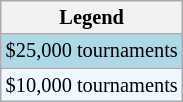<table class="wikitable" style="font-size:85%">
<tr>
<th>Legend</th>
</tr>
<tr style="background:lightblue;">
<td>$25,000 tournaments</td>
</tr>
<tr style="background:#f0f8ff;">
<td>$10,000 tournaments</td>
</tr>
</table>
